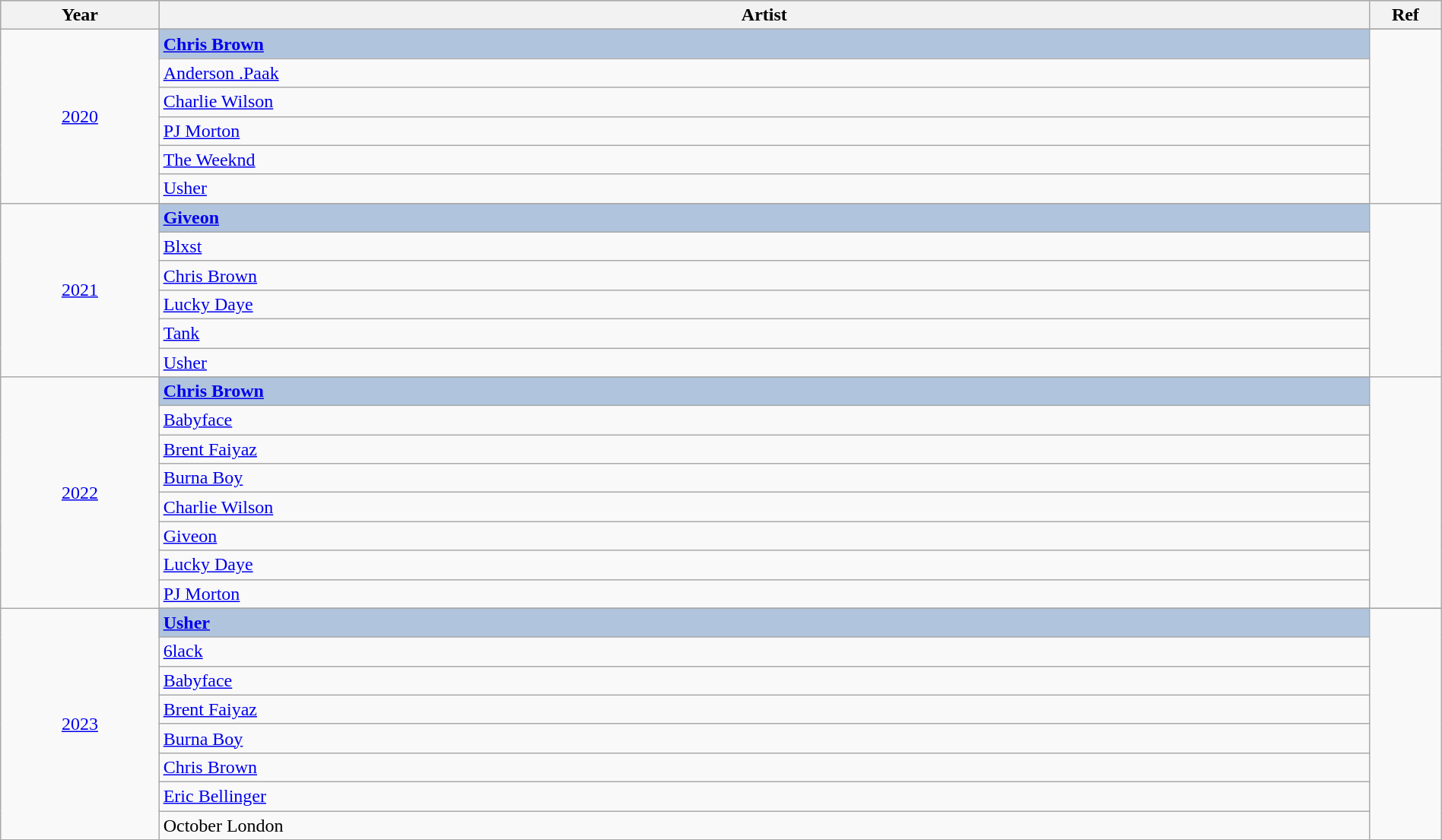<table class="wikitable" style="width:100%;">
<tr style="background:#bebebe;">
<th style="width:11%;">Year</th>
<th style="width:84%;">Artist</th>
<th style="width:5%;">Ref</th>
</tr>
<tr>
<td rowspan="7" align="center"><a href='#'>2020</a></td>
</tr>
<tr>
<td style="background:#B0C4DE"><strong><a href='#'>Chris Brown</a></strong></td>
<td rowspan="7" align="center"></td>
</tr>
<tr>
<td><a href='#'>Anderson .Paak</a></td>
</tr>
<tr>
<td><a href='#'>Charlie Wilson</a></td>
</tr>
<tr>
<td><a href='#'>PJ Morton</a></td>
</tr>
<tr>
<td><a href='#'>The Weeknd</a></td>
</tr>
<tr>
<td><a href='#'>Usher</a></td>
</tr>
<tr>
<td rowspan="7" align="center"><a href='#'>2021</a></td>
</tr>
<tr>
<td style="background:#B0C4DE"><strong><a href='#'>Giveon</a></strong></td>
<td rowspan="7" align="center"></td>
</tr>
<tr>
<td><a href='#'>Blxst</a></td>
</tr>
<tr>
<td><a href='#'>Chris Brown</a></td>
</tr>
<tr>
<td><a href='#'>Lucky Daye</a></td>
</tr>
<tr>
<td><a href='#'>Tank</a></td>
</tr>
<tr>
<td><a href='#'>Usher</a></td>
</tr>
<tr>
<td rowspan="9" align="center"><a href='#'>2022</a></td>
</tr>
<tr>
<td style="background:#B0C4DE"><strong><a href='#'>Chris Brown</a></strong></td>
<td rowspan="8" align="center"></td>
</tr>
<tr>
<td><a href='#'>Babyface</a></td>
</tr>
<tr>
<td><a href='#'>Brent Faiyaz</a></td>
</tr>
<tr>
<td><a href='#'>Burna Boy</a></td>
</tr>
<tr>
<td><a href='#'>Charlie Wilson</a></td>
</tr>
<tr>
<td><a href='#'>Giveon</a></td>
</tr>
<tr>
<td><a href='#'>Lucky Daye</a></td>
</tr>
<tr>
<td><a href='#'>PJ Morton</a></td>
</tr>
<tr>
<td rowspan="9" align="center"><a href='#'>2023</a></td>
</tr>
<tr>
<td style="background:#B0C4DE"><strong><a href='#'>Usher</a></strong></td>
<td rowspan="8" align="center"></td>
</tr>
<tr>
<td><a href='#'>6lack</a></td>
</tr>
<tr>
<td><a href='#'>Babyface</a></td>
</tr>
<tr>
<td><a href='#'>Brent Faiyaz</a></td>
</tr>
<tr>
<td><a href='#'>Burna Boy</a></td>
</tr>
<tr>
<td><a href='#'>Chris Brown</a></td>
</tr>
<tr>
<td><a href='#'>Eric Bellinger</a></td>
</tr>
<tr>
<td>October London</td>
</tr>
</table>
